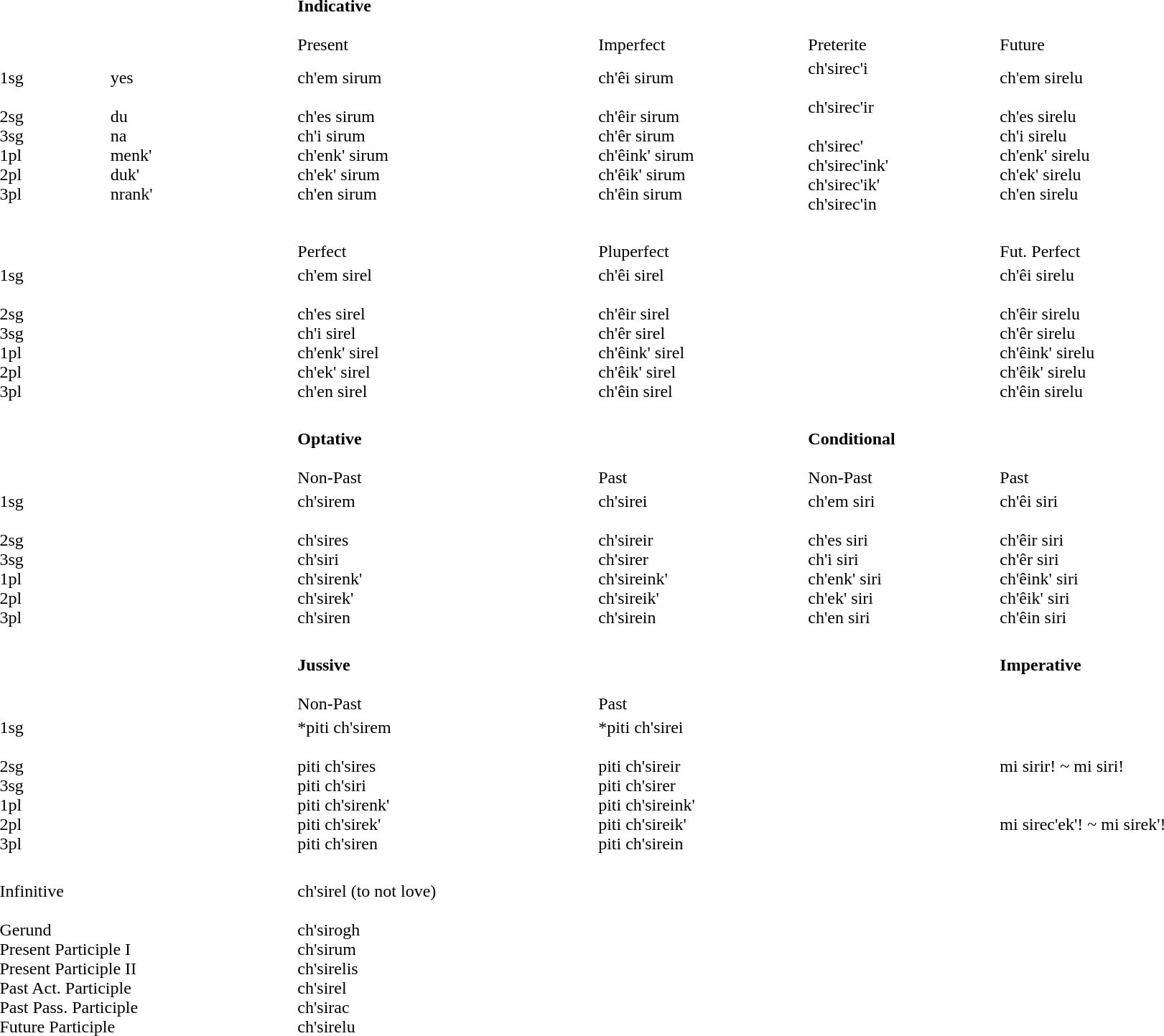<table width=100%>
<tr valign=bottom>
<td colspan=2> </td>
<td><strong>Indicative</strong><br><br>Present</td>
<td>Imperfect</td>
<td>Preterite</td>
<td>Future</td>
</tr>
<tr>
<td>1sg<br><br>2sg
<br>3sg
<br>1pl
<br>2pl
<br>3pl</td>
<td>yes<br><br>du
<br>na
<br>menk'
<br>duk'
<br>nrank'</td>
<td>ch'em sirum<br><br>ch'es sirum
<br>ch'i sirum
<br>ch'enk' sirum
<br>ch'ek' sirum
<br>ch'en sirum</td>
<td>ch'êi sirum<br><br>ch'êir sirum
<br>ch'êr sirum
<br>ch'êink' sirum
<br>ch'êik' sirum
<br>ch'êin sirum</td>
<td>ch'sirec'i<br><br>ch'sirec'ir<br><br>ch'sirec'
<br>ch'sirec'ink'
<br>ch'sirec'ik'
<br>ch'sirec'in</td>
<td>ch'em sirelu<br><br>ch'es sirelu
<br>ch'i sirelu
<br>ch'enk' sirelu
<br>ch'ek' sirelu
<br>ch'en sirelu</td>
</tr>
<tr>
<td> </td>
</tr>
<tr>
<td colspan=2> </td>
<td>Perfect</td>
<td colspan=2>Pluperfect</td>
<td>Fut. Perfect</td>
</tr>
<tr>
<td colspan=2>1sg<br><br>2sg
<br>3sg
<br>1pl
<br>2pl
<br>3pl</td>
<td>ch'em sirel<br><br>ch'es sirel
<br>ch'i sirel
<br>ch'enk' sirel
<br>ch'ek' sirel
<br>ch'en sirel</td>
<td colspan=2>ch'êi sirel<br><br>ch'êir sirel
<br>ch'êr sirel
<br>ch'êink' sirel
<br>ch'êik' sirel
<br>ch'êin sirel</td>
<td>ch'êi sirelu<br><br>ch'êir sirelu
<br>ch'êr sirelu
<br>ch'êink' sirelu
<br>ch'êik' sirelu
<br>ch'êin sirelu</td>
</tr>
<tr>
<td> </td>
</tr>
<tr valign=bottom>
<td colspan=2> </td>
<td><strong>Optative</strong><br><br>Non-Past</td>
<td>Past</td>
<td><strong>Conditional</strong><br><br>Non-Past</td>
<td>Past</td>
</tr>
<tr>
<td colspan=2>1sg<br><br>2sg
<br>3sg
<br>1pl
<br>2pl
<br>3pl</td>
<td>ch'sirem<br><br>ch'sires
<br>ch'siri
<br>ch'sirenk'
<br>ch'sirek'
<br>ch'siren</td>
<td>ch'sirei<br><br>ch'sireir
<br>ch'sirer
<br>ch'sireink'
<br>ch'sireik'
<br>ch'sirein</td>
<td>ch'em siri<br><br>ch'es siri
<br>ch'i siri
<br>ch'enk' siri
<br>ch'ek' siri
<br>ch'en siri</td>
<td>ch'êi siri<br><br>ch'êir siri
<br>ch'êr siri
<br>ch'êink' siri
<br>ch'êik' siri
<br>ch'êin siri</td>
</tr>
<tr>
<td> </td>
</tr>
<tr valign=bottom>
<td colspan=2> </td>
<td><strong>Jussive</strong><br><br>Non-Past</td>
<td colspan=2>Past</td>
<td><strong>Imperative</strong><br><br> </td>
</tr>
<tr>
<td colspan=2>1sg<br><br>2sg
<br>3sg
<br>1pl
<br>2pl
<br>3pl</td>
<td>*piti ch'sirem<br><br>piti ch'sires
<br>piti ch'siri
<br>piti ch'sirenk'
<br>piti ch'sirek'
<br>piti ch'siren</td>
<td colspan=2>*piti ch'sirei<br><br>piti ch'sireir
<br>piti ch'sirer
<br>piti ch'sireink'
<br>piti ch'sireik'
<br>piti ch'sirein</td>
<td> <br><br>mi sirir! ~ mi siri!
<br> 
<br> 
<br>mi sirec'ek'! ~ mi sirek'!
<br> </td>
</tr>
<tr>
<td> </td>
</tr>
<tr>
<td colspan=2>Infinitive<br><br>Gerund
<br>Present Participle I
<br>Present Participle II
<br>Past Act. Participle
<br>Past Pass. Participle
<br>Future Participle</td>
<td>ch'sirel (to not love)<br><br>ch'sirogh
<br>ch'sirum
<br>ch'sirelis
<br>ch'sirel
<br>ch'sirac
<br>ch'sirelu</td>
</tr>
</table>
